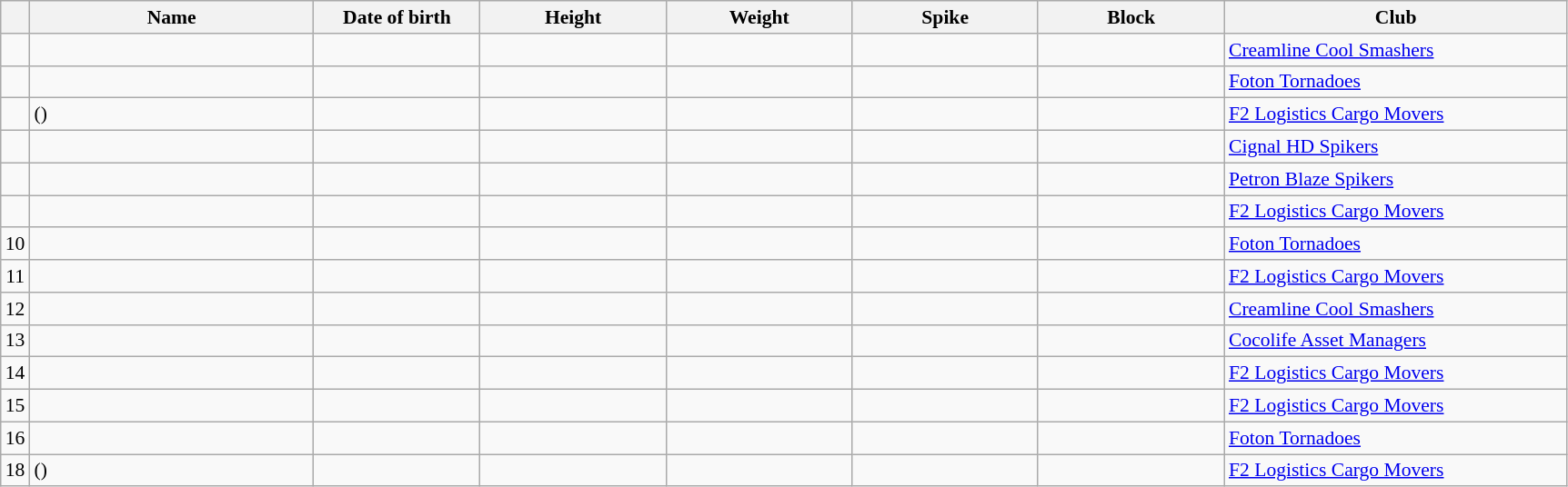<table class="wikitable sortable" style="font-size:90%; text-align:center;">
<tr>
<th></th>
<th style="width:14em">Name</th>
<th style="width:8em">Date of birth</th>
<th style="width:9em">Height</th>
<th style="width:9em">Weight</th>
<th style="width:9em">Spike</th>
<th style="width:9em">Block</th>
<th style="width:17em">Club</th>
</tr>
<tr>
<td></td>
<td align=left></td>
<td align=right></td>
<td></td>
<td></td>
<td></td>
<td></td>
<td align=left> <a href='#'>Creamline Cool Smashers</a></td>
</tr>
<tr>
<td></td>
<td align=left></td>
<td align=right></td>
<td></td>
<td></td>
<td></td>
<td></td>
<td align=left> <a href='#'>Foton Tornadoes</a></td>
</tr>
<tr>
<td></td>
<td align=left> ()</td>
<td align=right></td>
<td></td>
<td></td>
<td></td>
<td></td>
<td align=left> <a href='#'>F2 Logistics Cargo Movers</a></td>
</tr>
<tr>
<td></td>
<td align=left></td>
<td align=right></td>
<td></td>
<td></td>
<td></td>
<td></td>
<td align=left> <a href='#'>Cignal HD Spikers</a></td>
</tr>
<tr>
<td></td>
<td align=left></td>
<td align=right></td>
<td></td>
<td></td>
<td></td>
<td></td>
<td align=left> <a href='#'>Petron Blaze Spikers</a></td>
</tr>
<tr>
<td></td>
<td align=left></td>
<td align=right></td>
<td></td>
<td></td>
<td></td>
<td></td>
<td align=left> <a href='#'>F2 Logistics Cargo Movers</a></td>
</tr>
<tr>
<td>10</td>
<td align=left></td>
<td align=right></td>
<td></td>
<td></td>
<td></td>
<td></td>
<td align=left> <a href='#'>Foton Tornadoes</a></td>
</tr>
<tr>
<td>11</td>
<td align=left></td>
<td align=right></td>
<td></td>
<td></td>
<td></td>
<td></td>
<td align=left> <a href='#'>F2 Logistics Cargo Movers</a></td>
</tr>
<tr>
<td>12</td>
<td align=left></td>
<td align=right></td>
<td></td>
<td></td>
<td></td>
<td></td>
<td align=left> <a href='#'>Creamline Cool Smashers</a></td>
</tr>
<tr>
<td>13</td>
<td align=left></td>
<td align=right></td>
<td></td>
<td></td>
<td></td>
<td></td>
<td align=left> <a href='#'>Cocolife Asset Managers</a></td>
</tr>
<tr>
<td>14</td>
<td align=left></td>
<td align=right></td>
<td></td>
<td></td>
<td></td>
<td></td>
<td align=left> <a href='#'>F2 Logistics Cargo Movers</a></td>
</tr>
<tr>
<td>15</td>
<td align=left></td>
<td align=right></td>
<td></td>
<td></td>
<td></td>
<td></td>
<td align=left> <a href='#'>F2 Logistics Cargo Movers</a></td>
</tr>
<tr>
<td>16</td>
<td align=left></td>
<td align=right></td>
<td></td>
<td></td>
<td></td>
<td></td>
<td align=left> <a href='#'>Foton Tornadoes</a></td>
</tr>
<tr>
<td>18</td>
<td align=left> ()</td>
<td align=right></td>
<td></td>
<td></td>
<td></td>
<td></td>
<td align=left> <a href='#'>F2 Logistics Cargo Movers</a></td>
</tr>
</table>
